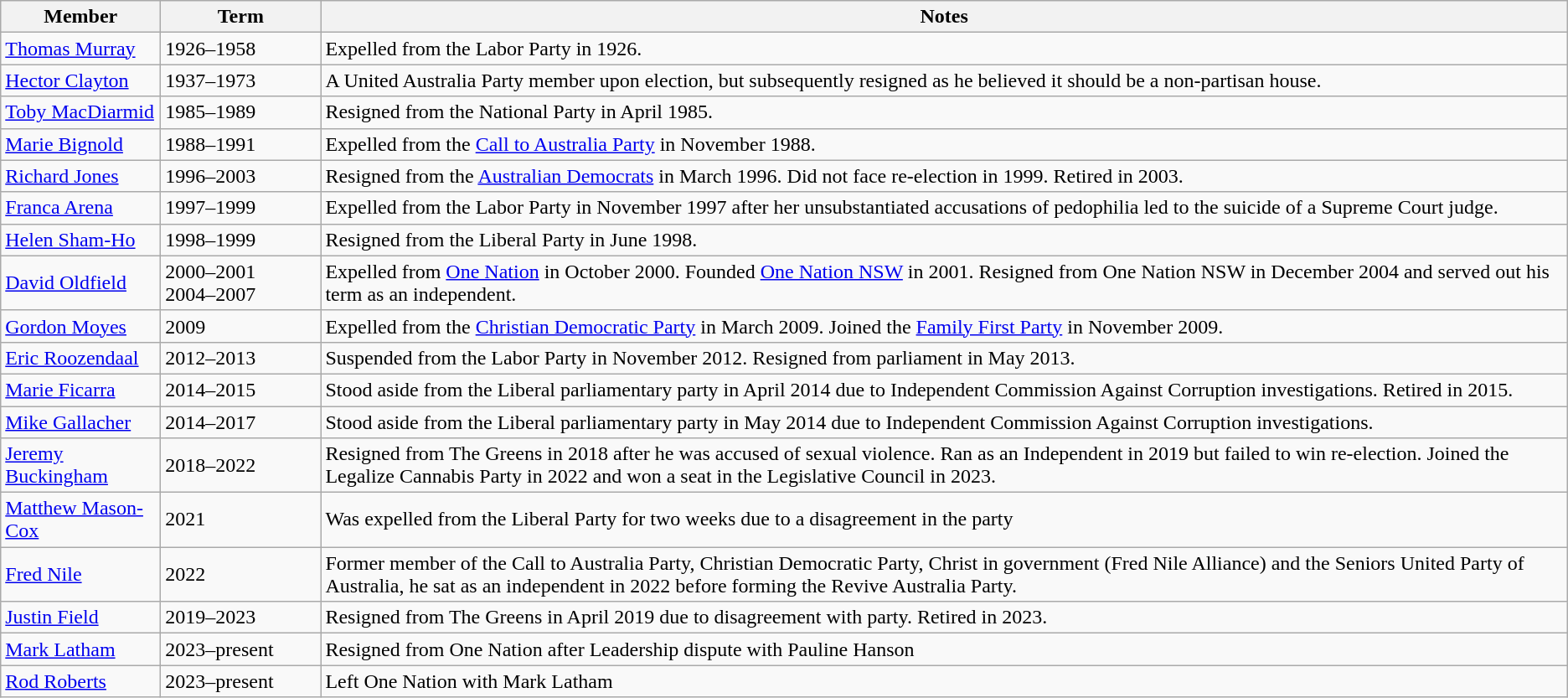<table class="wikitable">
<tr>
<th width=120px>Member</th>
<th width=120px>Term</th>
<th>Notes</th>
</tr>
<tr>
<td><a href='#'>Thomas Murray</a></td>
<td>1926–1958</td>
<td>Expelled from the Labor Party in 1926.</td>
</tr>
<tr>
<td><a href='#'>Hector Clayton</a></td>
<td>1937–1973</td>
<td>A United Australia Party member upon election, but subsequently resigned as he believed it should be a non-partisan house.</td>
</tr>
<tr>
<td><a href='#'>Toby MacDiarmid</a></td>
<td>1985–1989</td>
<td>Resigned from the National Party in April 1985.</td>
</tr>
<tr>
<td><a href='#'>Marie Bignold</a></td>
<td>1988–1991</td>
<td>Expelled from the <a href='#'>Call to Australia Party</a> in November 1988.</td>
</tr>
<tr>
<td><a href='#'>Richard Jones</a></td>
<td>1996–2003</td>
<td>Resigned from the <a href='#'>Australian Democrats</a> in March 1996. Did not face re-election in 1999. Retired in 2003.</td>
</tr>
<tr>
<td><a href='#'>Franca Arena</a></td>
<td>1997–1999</td>
<td>Expelled from the Labor Party in November 1997 after her unsubstantiated accusations of pedophilia led to the suicide of a Supreme Court judge.</td>
</tr>
<tr>
<td><a href='#'>Helen Sham-Ho</a></td>
<td>1998–1999</td>
<td>Resigned from the Liberal Party in June 1998.</td>
</tr>
<tr>
<td><a href='#'>David Oldfield</a></td>
<td>2000–2001<br> 2004–2007</td>
<td>Expelled from <a href='#'>One Nation</a> in October 2000. Founded <a href='#'>One Nation NSW</a> in 2001. Resigned from One Nation NSW in December 2004 and served out his term as an independent.</td>
</tr>
<tr>
<td><a href='#'>Gordon Moyes</a></td>
<td>2009</td>
<td>Expelled from the <a href='#'>Christian Democratic Party</a> in March 2009. Joined the <a href='#'>Family First Party</a> in November 2009.</td>
</tr>
<tr>
<td><a href='#'>Eric Roozendaal</a></td>
<td>2012–2013</td>
<td>Suspended from the Labor Party in November 2012. Resigned from parliament in May 2013.</td>
</tr>
<tr>
<td><a href='#'>Marie Ficarra</a></td>
<td>2014–2015</td>
<td>Stood aside from the Liberal parliamentary party in April 2014 due to Independent Commission Against Corruption investigations. Retired in 2015.</td>
</tr>
<tr>
<td><a href='#'>Mike Gallacher</a></td>
<td>2014–2017</td>
<td>Stood aside from the Liberal parliamentary party in May 2014 due to Independent Commission Against Corruption investigations.</td>
</tr>
<tr>
<td><a href='#'>Jeremy Buckingham</a></td>
<td>2018–2022</td>
<td>Resigned from The Greens in 2018 after he was accused of sexual violence. Ran as an Independent in 2019 but failed to win re-election. Joined the Legalize Cannabis Party in 2022 and won a seat in the Legislative Council in 2023.</td>
</tr>
<tr>
<td><a href='#'>Matthew Mason-Cox</a></td>
<td>2021</td>
<td>Was expelled from the Liberal Party for two weeks due to a disagreement in the party</td>
</tr>
<tr>
<td><a href='#'>Fred Nile</a></td>
<td>2022</td>
<td>Former member of the Call to Australia Party, Christian Democratic Party, Christ in government (Fred Nile Alliance) and the Seniors United Party of Australia, he sat as an independent in 2022 before forming the Revive Australia Party.</td>
</tr>
<tr>
<td><a href='#'>Justin Field</a></td>
<td>2019–2023</td>
<td>Resigned from The Greens in April 2019 due to disagreement with party. Retired in 2023.</td>
</tr>
<tr>
<td><a href='#'>Mark Latham</a></td>
<td>2023–present</td>
<td>Resigned from One Nation after Leadership dispute with Pauline Hanson</td>
</tr>
<tr>
<td><a href='#'>Rod Roberts</a></td>
<td>2023–present</td>
<td>Left One Nation with Mark Latham</td>
</tr>
</table>
